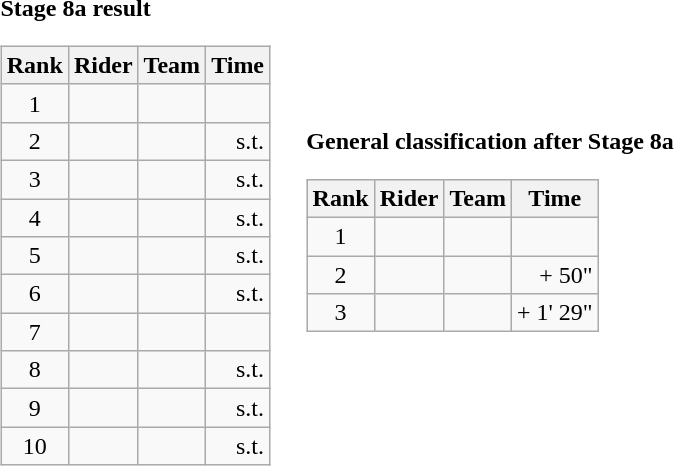<table>
<tr>
<td><strong>Stage 8a result</strong><br><table class="wikitable">
<tr>
<th scope="col">Rank</th>
<th scope="col">Rider</th>
<th scope="col">Team</th>
<th scope="col">Time</th>
</tr>
<tr>
<td style="text-align:center;">1</td>
<td></td>
<td></td>
<td style="text-align:right;"></td>
</tr>
<tr>
<td style="text-align:center;">2</td>
<td></td>
<td></td>
<td style="text-align:right;">s.t.</td>
</tr>
<tr>
<td style="text-align:center;">3</td>
<td></td>
<td></td>
<td style="text-align:right;">s.t.</td>
</tr>
<tr>
<td style="text-align:center;">4</td>
<td></td>
<td></td>
<td style="text-align:right;">s.t.</td>
</tr>
<tr>
<td style="text-align:center;">5</td>
<td></td>
<td></td>
<td style="text-align:right;">s.t.</td>
</tr>
<tr>
<td style="text-align:center;">6</td>
<td></td>
<td></td>
<td style="text-align:right;">s.t.</td>
</tr>
<tr>
<td style="text-align:center;">7</td>
<td></td>
<td></td>
<td style="text-align:right;"></td>
</tr>
<tr>
<td style="text-align:center;">8</td>
<td></td>
<td></td>
<td style="text-align:right;">s.t.</td>
</tr>
<tr>
<td style="text-align:center;">9</td>
<td></td>
<td></td>
<td style="text-align:right;">s.t.</td>
</tr>
<tr>
<td style="text-align:center;">10</td>
<td></td>
<td></td>
<td style="text-align:right;">s.t.</td>
</tr>
</table>
</td>
<td></td>
<td><strong>General classification after Stage 8a</strong><br><table class="wikitable">
<tr>
<th scope="col">Rank</th>
<th scope="col">Rider</th>
<th scope="col">Team</th>
<th scope="col">Time</th>
</tr>
<tr>
<td style="text-align:center;">1</td>
<td></td>
<td></td>
<td style="text-align:right;"></td>
</tr>
<tr>
<td style="text-align:center;">2</td>
<td></td>
<td></td>
<td style="text-align:right;">+ 50"</td>
</tr>
<tr>
<td style="text-align:center;">3</td>
<td></td>
<td></td>
<td style="text-align:right;">+ 1' 29"</td>
</tr>
</table>
</td>
</tr>
</table>
